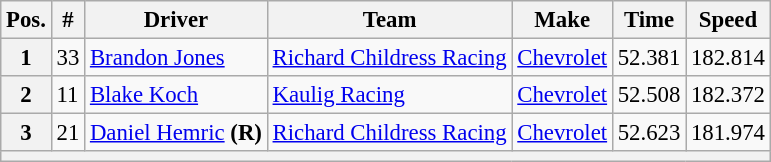<table class="wikitable" style="font-size:95%">
<tr>
<th>Pos.</th>
<th>#</th>
<th>Driver</th>
<th>Team</th>
<th>Make</th>
<th>Time</th>
<th>Speed</th>
</tr>
<tr>
<th>1</th>
<td>33</td>
<td><a href='#'>Brandon Jones</a></td>
<td><a href='#'>Richard Childress Racing</a></td>
<td><a href='#'>Chevrolet</a></td>
<td>52.381</td>
<td>182.814</td>
</tr>
<tr>
<th>2</th>
<td>11</td>
<td><a href='#'>Blake Koch</a></td>
<td><a href='#'>Kaulig Racing</a></td>
<td><a href='#'>Chevrolet</a></td>
<td>52.508</td>
<td>182.372</td>
</tr>
<tr>
<th>3</th>
<td>21</td>
<td><a href='#'>Daniel Hemric</a> <strong>(R)</strong></td>
<td><a href='#'>Richard Childress Racing</a></td>
<td><a href='#'>Chevrolet</a></td>
<td>52.623</td>
<td>181.974</td>
</tr>
<tr>
<th colspan="7"></th>
</tr>
</table>
